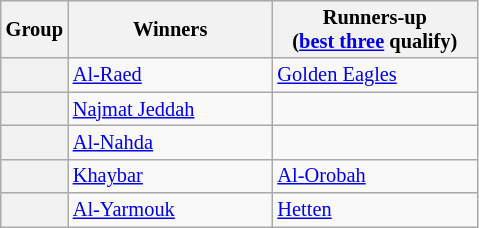<table class=wikitable style="font-size:85%">
<tr>
<th>Group</th>
<th width="130">Winners</th>
<th width="130">Runners-up<br>(<a href='#'>best three</a> qualify)</th>
</tr>
<tr>
<th></th>
<td><a href='#'>Al-Raed</a></td>
<td><a href='#'>Golden Eagles</a></td>
</tr>
<tr>
<th></th>
<td><a href='#'>Najmat Jeddah</a></td>
<td></td>
</tr>
<tr>
<th></th>
<td><a href='#'>Al-Nahda</a></td>
<td></td>
</tr>
<tr>
<th></th>
<td><a href='#'>Khaybar</a></td>
<td><a href='#'>Al-Orobah</a></td>
</tr>
<tr>
<th></th>
<td><a href='#'>Al-Yarmouk</a></td>
<td><a href='#'>Hetten</a></td>
</tr>
</table>
